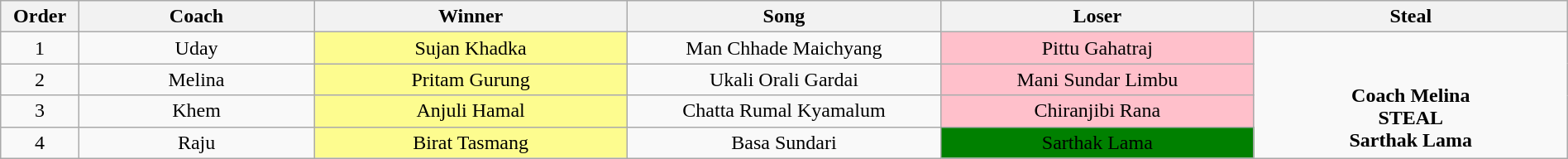<table class="wikitable" style="text-align:center; width:100%;">
<tr>
<th scope="col" style="width:5%;">Order</th>
<th scope="col" style="width:15%;">Coach</th>
<th scope="col" style="width:20%;">Winner</th>
<th scope="col" style="width:20%;">Song</th>
<th scope="col" style="width:20%;">Loser</th>
<th scope="col" style="width:20%;">Steal</th>
</tr>
<tr>
<td scope="row">1</td>
<td>Uday</td>
<td style="background:#fdfc8f;">Sujan Khadka</td>
<td>Man Chhade Maichyang</td>
<td style="background:pink;">Pittu Gahatraj</td>
<td rowspan="4"><br><br> <strong>Coach Melina</strong>
<br><strong>STEAL</strong>
<br><strong>Sarthak Lama</strong></td>
</tr>
<tr>
<td scope="row">2</td>
<td>Melina</td>
<td style="background:#fdfc8f;">Pritam Gurung</td>
<td>Ukali Orali Gardai</td>
<td style="background:pink;">Mani Sundar Limbu</td>
</tr>
<tr>
<td scope="row">3</td>
<td>Khem</td>
<td style="background:#fdfc8f;">Anjuli Hamal</td>
<td>Chatta Rumal Kyamalum</td>
<td style="background:pink;">Chiranjibi Rana</td>
</tr>
<tr>
<td scope="row">4</td>
<td>Raju</td>
<td style="background:#fdfc8f;">Birat Tasmang</td>
<td>Basa Sundari</td>
<td style="background:Green;">Sarthak Lama</td>
</tr>
</table>
